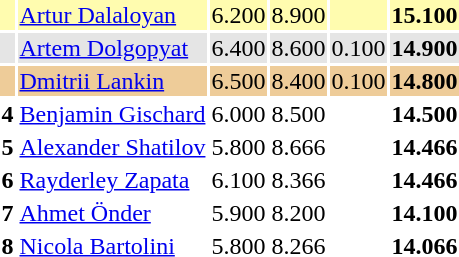<table>
<tr style="background:#fffcaf;">
<th scope=row style="text-align:center"></th>
<td style="text-align:left"> <a href='#'>Artur Dalaloyan</a></td>
<td>6.200</td>
<td>8.900</td>
<td></td>
<td><strong>15.100</strong></td>
</tr>
<tr style="background:#e5e5e5;">
<th scope=row style="text-align:center"></th>
<td style="text-align:left"> <a href='#'>Artem Dolgopyat</a></td>
<td>6.400</td>
<td>8.600</td>
<td>0.100</td>
<td><strong>14.900</strong></td>
</tr>
<tr style="background:#ec9;">
<th scope=row style="text-align:center"></th>
<td style="text-align:left"> <a href='#'>Dmitrii Lankin</a></td>
<td>6.500</td>
<td>8.400</td>
<td>0.100</td>
<td><strong>14.800</strong></td>
</tr>
<tr>
<th scope=row style="text-align:center"><strong>4</strong></th>
<td style="text-align:left"> <a href='#'>Benjamin Gischard</a></td>
<td>6.000</td>
<td>8.500</td>
<td></td>
<td><strong>14.500</strong></td>
</tr>
<tr>
<th scope=row style="text-align:center"><strong>5</strong></th>
<td style="text-align:left"> <a href='#'>Alexander Shatilov</a></td>
<td>5.800</td>
<td>8.666</td>
<td></td>
<td><strong>14.466</strong></td>
</tr>
<tr>
<th scope=row style="text-align:center"><strong>6</strong></th>
<td style="text-align:left"> <a href='#'>Rayderley Zapata</a></td>
<td>6.100</td>
<td>8.366</td>
<td></td>
<td><strong>14.466</strong></td>
</tr>
<tr>
<th scope=row style="text-align:center"><strong>7</strong></th>
<td style="text-align:left"> <a href='#'>Ahmet Önder</a></td>
<td>5.900</td>
<td>8.200</td>
<td></td>
<td><strong>14.100</strong></td>
</tr>
<tr>
<th scope=row style="text-align:center"><strong>8</strong></th>
<td style="text-align:left"> <a href='#'>Nicola Bartolini</a></td>
<td>5.800</td>
<td>8.266</td>
<td></td>
<td><strong>14.066</strong></td>
</tr>
</table>
